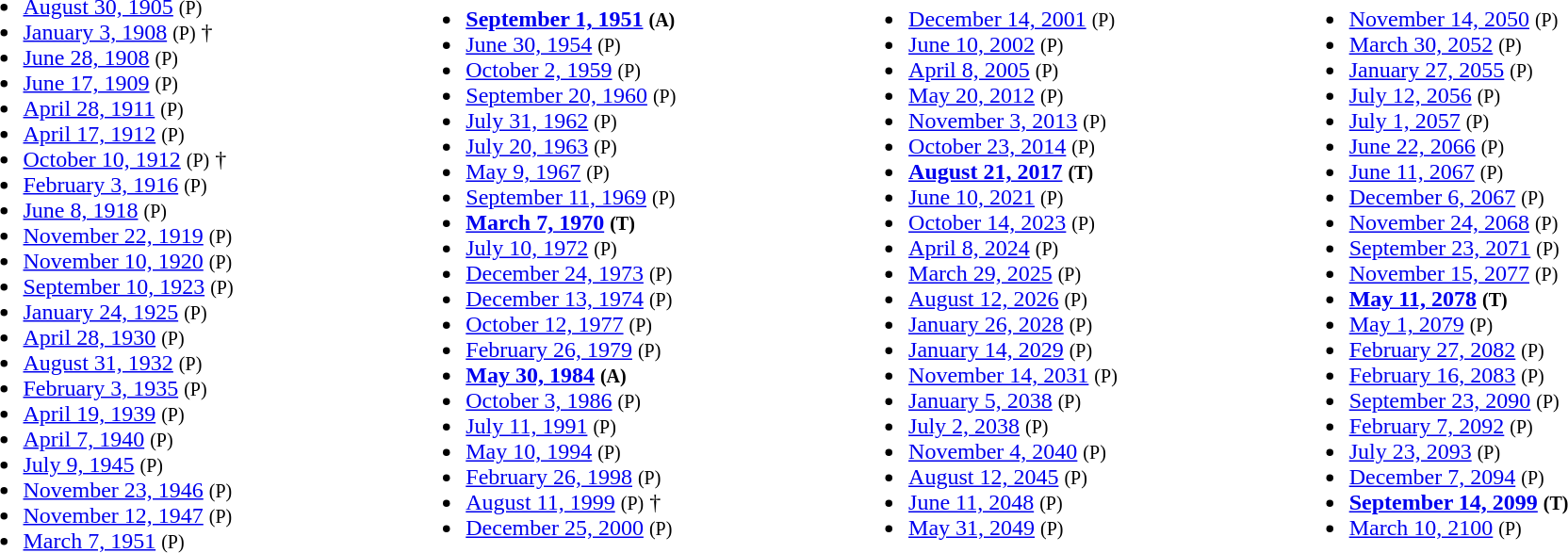<table style="width:100%;">
<tr>
<td><br><ul><li><a href='#'>August 30, 1905</a> <small>(P)</small></li><li><a href='#'>January 3, 1908</a> <small>(P)</small> †</li><li><a href='#'>June 28, 1908</a> <small>(P)</small></li><li><a href='#'>June 17, 1909</a> <small>(P)</small></li><li><a href='#'>April 28, 1911</a> <small>(P)</small></li><li><a href='#'>April 17, 1912</a> <small>(P)</small></li><li><a href='#'>October 10, 1912</a> <small>(P)</small> †</li><li><a href='#'>February 3, 1916</a> <small>(P)</small></li><li><a href='#'>June 8, 1918</a> <small>(P)</small></li><li><a href='#'>November 22, 1919</a> <small>(P)</small></li><li><a href='#'>November 10, 1920</a> <small>(P)</small></li><li><a href='#'>September 10, 1923</a> <small>(P)</small></li><li><a href='#'>January 24, 1925</a> <small>(P)</small></li><li><a href='#'>April 28, 1930</a> <small>(P)</small></li><li><a href='#'>August 31, 1932</a> <small>(P)</small></li><li><a href='#'>February 3, 1935</a> <small>(P)</small></li><li><a href='#'>April 19, 1939</a> <small>(P)</small></li><li><a href='#'>April 7, 1940</a> <small>(P)</small></li><li><a href='#'>July 9, 1945</a> <small>(P)</small></li><li><a href='#'>November 23, 1946</a> <small>(P)</small></li><li><a href='#'>November 12, 1947</a> <small>(P)</small></li><li><a href='#'>March 7, 1951</a> <small>(P)</small></li></ul></td>
<td><br><ul><li><strong><a href='#'>September 1, 1951</a> <small>(A)</small></strong></li><li><a href='#'>June 30, 1954</a> <small>(P)</small></li><li><a href='#'>October 2, 1959</a> <small>(P)</small></li><li><a href='#'>September 20, 1960</a> <small>(P)</small></li><li><a href='#'>July 31, 1962</a> <small>(P)</small></li><li><a href='#'>July 20, 1963</a> <small>(P)</small></li><li><a href='#'>May 9, 1967</a> <small>(P)</small></li><li><a href='#'>September 11, 1969</a> <small>(P)</small></li><li><strong><a href='#'>March 7, 1970</a> <small>(T)</small></strong></li><li><a href='#'>July 10, 1972</a> <small>(P)</small></li><li><a href='#'>December 24, 1973</a> <small>(P)</small></li><li><a href='#'>December 13, 1974</a> <small>(P)</small></li><li><a href='#'>October 12, 1977</a> <small>(P)</small></li><li><a href='#'>February 26, 1979</a> <small>(P)</small></li><li><strong><a href='#'>May 30, 1984</a> <small>(A)</small></strong></li><li><a href='#'>October 3, 1986</a> <small>(P)</small></li><li><a href='#'>July 11, 1991</a> <small>(P)</small></li><li><a href='#'>May 10, 1994</a> <small>(P)</small></li><li><a href='#'>February 26, 1998</a> <small>(P)</small></li><li><a href='#'>August 11, 1999</a> <small>(P)</small> †</li><li><a href='#'>December 25, 2000</a> <small>(P)</small></li></ul></td>
<td><br><ul><li><a href='#'>December 14, 2001</a> <small>(P)</small></li><li><a href='#'>June 10, 2002</a> <small>(P)</small></li><li><a href='#'>April 8, 2005</a> <small>(P)</small></li><li><a href='#'>May 20, 2012</a> <small>(P)</small></li><li><a href='#'>November 3, 2013</a> <small>(P)</small></li><li><a href='#'>October 23, 2014</a> <small>(P)</small></li><li><strong><a href='#'>August 21, 2017</a> <small>(T)</small></strong></li><li><a href='#'>June 10, 2021</a> <small>(P)</small></li><li><a href='#'>October 14, 2023</a> <small>(P)</small></li><li><a href='#'>April 8, 2024</a> <small>(P)</small></li><li><a href='#'>March 29, 2025</a> <small>(P)</small></li><li> <a href='#'>August 12, 2026</a> <small>(P)</small></li><li><a href='#'>January 26, 2028</a> <small>(P)</small></li><li><a href='#'>January 14, 2029</a> <small>(P)</small></li><li><a href='#'>November 14, 2031</a> <small>(P)</small></li><li><a href='#'>January 5, 2038</a> <small>(P)</small></li><li><a href='#'>July 2, 2038</a> <small>(P)</small></li><li><a href='#'>November 4, 2040</a> <small>(P)</small></li><li><a href='#'>August 12, 2045</a> <small>(P)</small></li><li><a href='#'>June 11, 2048</a> <small>(P)</small></li><li><a href='#'>May 31, 2049</a> <small>(P)</small></li></ul></td>
<td><br><ul><li><a href='#'>November 14, 2050</a> <small>(P)</small></li><li><a href='#'>March 30, 2052</a> <small>(P)</small></li><li><a href='#'>January 27, 2055</a> <small>(P)</small></li><li><a href='#'>July 12, 2056</a> <small>(P)</small></li><li><a href='#'>July 1, 2057</a> <small>(P)</small></li><li><a href='#'>June 22, 2066</a> <small>(P)</small></li><li><a href='#'>June 11, 2067</a> <small>(P)</small></li><li><a href='#'>December 6, 2067</a> <small>(P)</small></li><li><a href='#'>November 24, 2068</a> <small>(P)</small></li><li><a href='#'>September 23, 2071</a> <small>(P)</small></li><li><a href='#'>November 15, 2077</a> <small>(P)</small></li><li><strong><a href='#'>May 11, 2078</a> <small>(T)</small></strong></li><li><a href='#'>May 1, 2079</a> <small>(P)</small></li><li><a href='#'>February 27, 2082</a> <small>(P)</small></li><li><a href='#'>February 16, 2083</a> <small>(P)</small></li><li><a href='#'>September 23, 2090</a> <small>(P)</small></li><li><a href='#'>February 7, 2092</a> <small>(P)</small></li><li><a href='#'>July 23, 2093</a> <small>(P)</small></li><li><a href='#'>December 7, 2094</a> <small>(P)</small></li><li><strong><a href='#'>September 14, 2099</a> <small>(T)</small></strong></li><li><a href='#'>March 10, 2100</a> <small>(P)</small></li></ul></td>
</tr>
</table>
